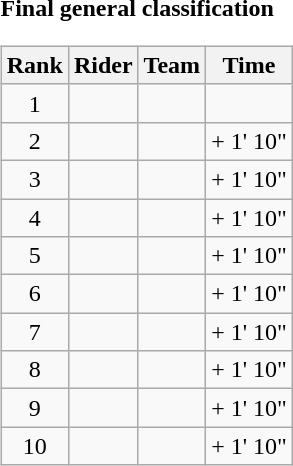<table>
<tr>
<td><strong>Final general classification</strong><br><table class="wikitable">
<tr>
<th scope="col">Rank</th>
<th scope="col">Rider</th>
<th scope="col">Team</th>
<th scope="col">Time</th>
</tr>
<tr>
<td style="text-align:center;">1</td>
<td></td>
<td></td>
<td style="text-align:right;"></td>
</tr>
<tr>
<td style="text-align:center;">2</td>
<td></td>
<td></td>
<td style="text-align:right;">+ 1' 10"</td>
</tr>
<tr>
<td style="text-align:center;">3</td>
<td></td>
<td></td>
<td style="text-align:right;">+ 1' 10"</td>
</tr>
<tr>
<td style="text-align:center;">4</td>
<td></td>
<td></td>
<td style="text-align:right;">+ 1' 10"</td>
</tr>
<tr>
<td style="text-align:center;">5</td>
<td></td>
<td></td>
<td style="text-align:right;">+ 1' 10"</td>
</tr>
<tr>
<td style="text-align:center;">6</td>
<td></td>
<td></td>
<td style="text-align:right;">+ 1' 10"</td>
</tr>
<tr>
<td style="text-align:center;">7</td>
<td></td>
<td></td>
<td style="text-align:right;">+ 1' 10"</td>
</tr>
<tr>
<td style="text-align:center;">8</td>
<td></td>
<td></td>
<td style="text-align:right;">+ 1' 10"</td>
</tr>
<tr>
<td style="text-align:center;">9</td>
<td></td>
<td></td>
<td style="text-align:right;">+ 1' 10"</td>
</tr>
<tr>
<td style="text-align:center;">10</td>
<td></td>
<td></td>
<td style="text-align:right;">+ 1' 10"</td>
</tr>
</table>
</td>
</tr>
</table>
